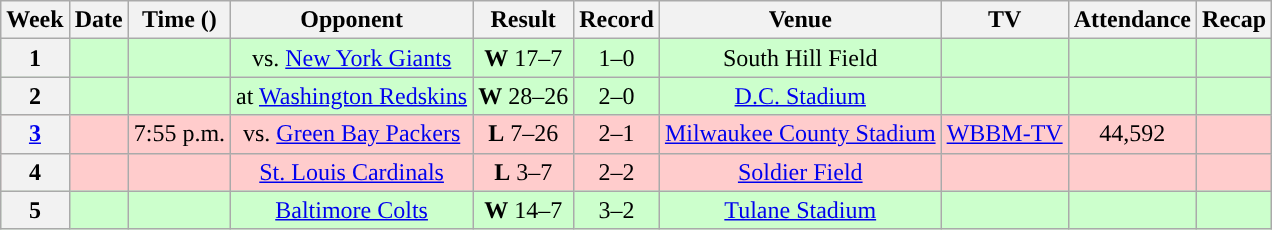<table class="wikitable" style="text-align:center">
<tr>
<th>Week</th>
<th>Date</th>
<th>Time (<a href='#'></a>)</th>
<th>Opponent</th>
<th>Result</th>
<th>Record</th>
<th>Venue</th>
<th>TV</th>
<th>Attendance</th>
<th>Recap</th>
</tr>
<tr style="background:#cfc">
<th>1</th>
<td></td>
<td></td>
<td>vs. <a href='#'>New York Giants</a><br></td>
<td><strong>W</strong> 17–7</td>
<td>1–0</td>
<td>South Hill Field</td>
<td></td>
<td></td>
<td></td>
</tr>
<tr style="background:#cfc">
<th>2</th>
<td></td>
<td></td>
<td>at <a href='#'>Washington Redskins</a></td>
<td><strong>W</strong> 28–26</td>
<td>2–0</td>
<td><a href='#'>D.C. Stadium</a></td>
<td></td>
<td></td>
<td></td>
</tr>
<tr style="background:#fcc">
<th><a href='#'>3</a></th>
<td></td>
<td>7:55 p.m.</td>
<td>vs. <a href='#'>Green Bay Packers</a><br></td>
<td><strong>L</strong> 7–26</td>
<td>2–1</td>
<td><a href='#'>Milwaukee County Stadium</a></td>
<td><a href='#'>WBBM-TV</a></td>
<td>44,592</td>
<td></td>
</tr>
<tr style="background:#fcc">
<th>4</th>
<td></td>
<td></td>
<td><a href='#'>St. Louis Cardinals</a></td>
<td><strong>L</strong> 3–7</td>
<td>2–2</td>
<td><a href='#'>Soldier Field</a></td>
<td></td>
<td></td>
<td></td>
</tr>
<tr style="background:#cfc">
<th>5</th>
<td></td>
<td></td>
<td><a href='#'>Baltimore Colts</a><br></td>
<td><strong>W</strong> 14–7</td>
<td>3–2</td>
<td><a href='#'>Tulane Stadium</a></td>
<td></td>
<td></td>
<td></td>
</tr>
</table>
